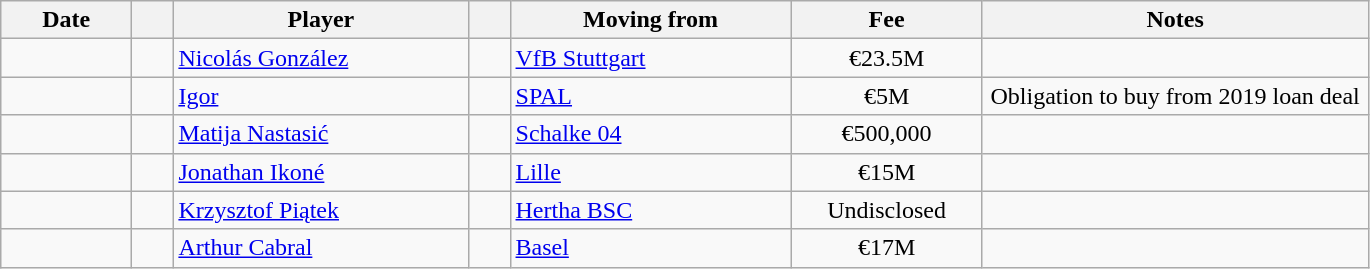<table class="wikitable sortable">
<tr>
<th style="width:80px;">Date</th>
<th style="width:20px;"></th>
<th style="width:190px;">Player</th>
<th style="width:20px;"></th>
<th style="width:180px;">Moving from</th>
<th style="width:120px;" class="unsortable">Fee</th>
<th style="width:250px;" class="unsortable">Notes</th>
</tr>
<tr>
<td></td>
<td align="center"></td>
<td> <a href='#'>Nicolás González</a></td>
<td align="center"></td>
<td> <a href='#'>VfB Stuttgart</a></td>
<td align="center">€23.5M</td>
<td align="center"></td>
</tr>
<tr>
<td></td>
<td align="center"></td>
<td> <a href='#'>Igor</a></td>
<td align="center"></td>
<td> <a href='#'>SPAL</a></td>
<td align="center">€5M</td>
<td align="center">Obligation to buy from 2019 loan deal</td>
</tr>
<tr>
<td></td>
<td align="center"></td>
<td> <a href='#'>Matija Nastasić</a></td>
<td align="center"></td>
<td> <a href='#'>Schalke 04</a></td>
<td align="center">€500,000</td>
<td align="center"></td>
</tr>
<tr>
<td></td>
<td align="center"></td>
<td> <a href='#'>Jonathan Ikoné</a></td>
<td align="center"></td>
<td> <a href='#'>Lille</a></td>
<td align="center">€15M</td>
<td align="center"></td>
</tr>
<tr>
<td></td>
<td align="center"></td>
<td> <a href='#'>Krzysztof Piątek</a></td>
<td align="center"></td>
<td> <a href='#'>Hertha BSC</a></td>
<td align="center">Undisclosed</td>
<td align="center"></td>
</tr>
<tr>
<td></td>
<td align="center"></td>
<td> <a href='#'>Arthur Cabral</a></td>
<td align="center"></td>
<td> <a href='#'>Basel</a></td>
<td align="center">€17M</td>
<td align="center"></td>
</tr>
</table>
